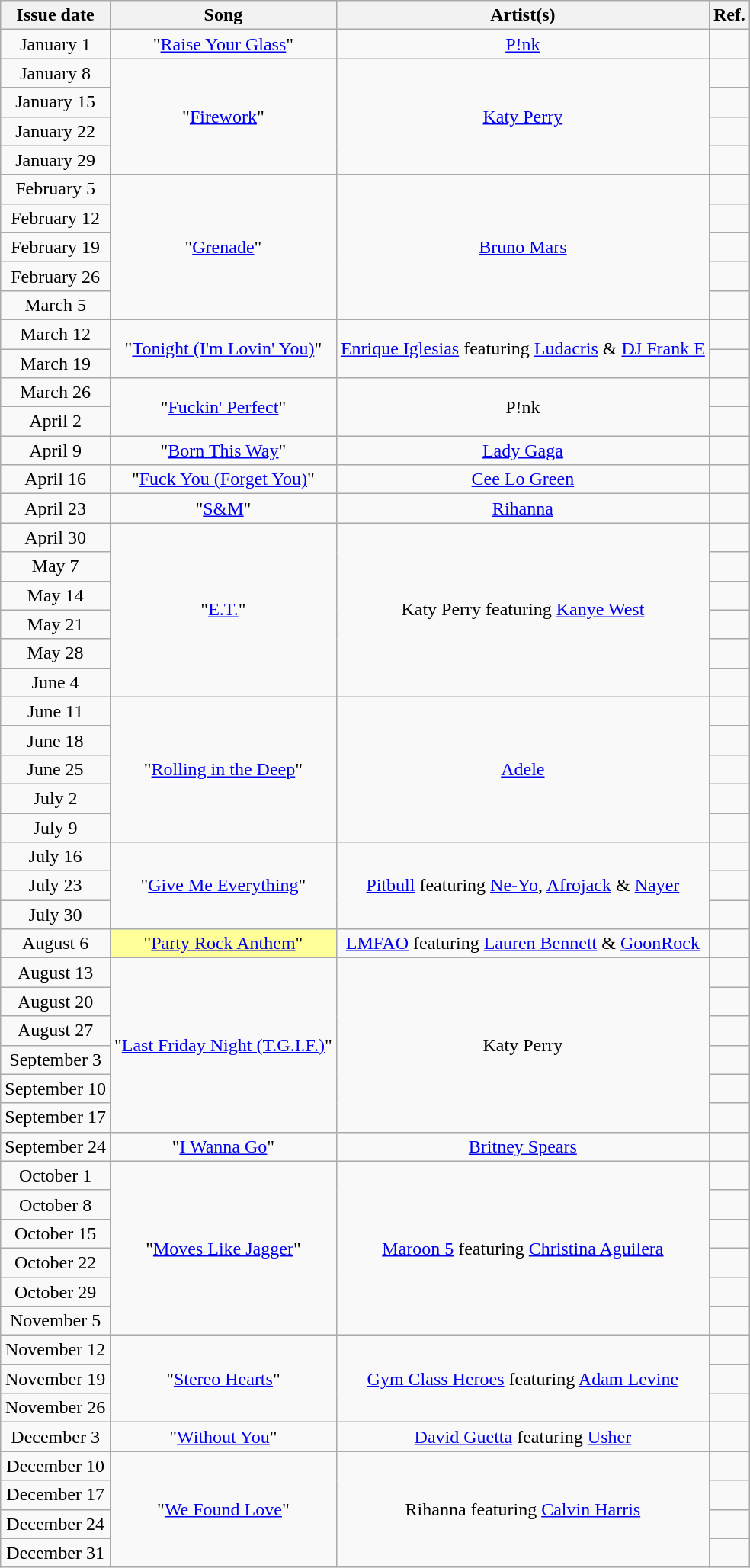<table class="wikitable" style="text-align: center">
<tr>
<th>Issue date</th>
<th>Song</th>
<th>Artist(s)</th>
<th>Ref.</th>
</tr>
<tr>
<td>January 1</td>
<td>"<a href='#'>Raise Your Glass</a>"</td>
<td><a href='#'>P!nk</a></td>
<td></td>
</tr>
<tr>
<td>January 8</td>
<td rowspan="4">"<a href='#'>Firework</a>"</td>
<td rowspan="4"><a href='#'>Katy Perry</a></td>
<td></td>
</tr>
<tr>
<td>January 15</td>
<td></td>
</tr>
<tr>
<td>January 22</td>
<td></td>
</tr>
<tr>
<td>January 29</td>
<td></td>
</tr>
<tr>
<td>February 5</td>
<td rowspan="5">"<a href='#'>Grenade</a>"</td>
<td rowspan="5"><a href='#'>Bruno Mars</a></td>
<td></td>
</tr>
<tr>
<td>February 12</td>
<td></td>
</tr>
<tr>
<td>February 19</td>
<td></td>
</tr>
<tr>
<td>February 26</td>
<td></td>
</tr>
<tr>
<td>March 5</td>
<td></td>
</tr>
<tr>
<td>March 12</td>
<td rowspan="2">"<a href='#'>Tonight (I'm Lovin' You)</a>"</td>
<td rowspan="2"><a href='#'>Enrique Iglesias</a> featuring <a href='#'>Ludacris</a> & <a href='#'>DJ Frank E</a></td>
<td></td>
</tr>
<tr>
<td>March 19</td>
<td></td>
</tr>
<tr>
<td>March 26</td>
<td rowspan="2">"<a href='#'>Fuckin' Perfect</a>"</td>
<td rowspan="2">P!nk</td>
<td></td>
</tr>
<tr>
<td>April 2</td>
<td></td>
</tr>
<tr>
<td>April 9</td>
<td>"<a href='#'>Born This Way</a>"</td>
<td><a href='#'>Lady Gaga</a></td>
<td></td>
</tr>
<tr>
<td>April 16</td>
<td>"<a href='#'>Fuck You (Forget You)</a>"</td>
<td><a href='#'>Cee Lo Green</a></td>
<td></td>
</tr>
<tr>
<td>April 23</td>
<td>"<a href='#'>S&M</a>"</td>
<td><a href='#'>Rihanna</a></td>
<td></td>
</tr>
<tr>
<td>April 30</td>
<td rowspan="6">"<a href='#'>E.T.</a>"</td>
<td rowspan="6">Katy Perry featuring <a href='#'>Kanye West</a></td>
<td></td>
</tr>
<tr>
<td>May 7</td>
<td></td>
</tr>
<tr>
<td>May 14</td>
<td></td>
</tr>
<tr>
<td>May 21</td>
<td></td>
</tr>
<tr>
<td>May 28</td>
<td></td>
</tr>
<tr>
<td>June 4</td>
<td></td>
</tr>
<tr>
<td>June 11</td>
<td rowspan="5">"<a href='#'>Rolling in the Deep</a>"</td>
<td rowspan="5"><a href='#'>Adele</a></td>
<td></td>
</tr>
<tr>
<td>June 18</td>
<td></td>
</tr>
<tr>
<td>June 25</td>
<td></td>
</tr>
<tr>
<td>July 2</td>
<td></td>
</tr>
<tr>
<td>July 9</td>
<td></td>
</tr>
<tr>
<td>July 16</td>
<td rowspan="3">"<a href='#'>Give Me Everything</a>"</td>
<td rowspan="3"><a href='#'>Pitbull</a> featuring <a href='#'>Ne-Yo</a>, <a href='#'>Afrojack</a> & <a href='#'>Nayer</a></td>
<td></td>
</tr>
<tr>
<td>July 23</td>
<td></td>
</tr>
<tr>
<td>July 30</td>
<td></td>
</tr>
<tr>
<td>August 6</td>
<td bgcolor=#FFFF99>"<a href='#'>Party Rock Anthem</a>" </td>
<td><a href='#'>LMFAO</a>  featuring <a href='#'>Lauren Bennett</a> & <a href='#'>GoonRock</a></td>
<td></td>
</tr>
<tr>
<td>August 13</td>
<td rowspan="6">"<a href='#'>Last Friday Night (T.G.I.F.)</a>"</td>
<td rowspan="6">Katy Perry</td>
<td></td>
</tr>
<tr>
<td>August 20</td>
<td></td>
</tr>
<tr>
<td>August 27</td>
<td></td>
</tr>
<tr>
<td>September 3</td>
<td></td>
</tr>
<tr>
<td>September 10</td>
<td></td>
</tr>
<tr>
<td>September 17</td>
<td></td>
</tr>
<tr>
<td>September 24</td>
<td>"<a href='#'>I Wanna Go</a>"</td>
<td><a href='#'>Britney Spears</a></td>
<td></td>
</tr>
<tr>
<td>October 1</td>
<td rowspan="6">"<a href='#'>Moves Like Jagger</a>"</td>
<td rowspan="6"><a href='#'>Maroon 5</a> featuring <a href='#'>Christina Aguilera</a></td>
<td></td>
</tr>
<tr>
<td>October 8</td>
<td></td>
</tr>
<tr>
<td>October 15</td>
<td></td>
</tr>
<tr>
<td>October 22</td>
<td></td>
</tr>
<tr>
<td>October 29</td>
<td></td>
</tr>
<tr>
<td>November 5</td>
<td></td>
</tr>
<tr>
<td>November 12</td>
<td rowspan="3">"<a href='#'>Stereo Hearts</a>"</td>
<td rowspan="3"><a href='#'>Gym Class Heroes</a> featuring <a href='#'>Adam Levine</a></td>
<td></td>
</tr>
<tr>
<td>November 19</td>
<td></td>
</tr>
<tr>
<td>November 26</td>
<td></td>
</tr>
<tr>
<td>December 3</td>
<td>"<a href='#'>Without You</a>"</td>
<td><a href='#'>David Guetta</a> featuring <a href='#'>Usher</a></td>
<td></td>
</tr>
<tr>
<td>December 10</td>
<td rowspan="4">"<a href='#'>We Found Love</a>"</td>
<td rowspan="4">Rihanna featuring <a href='#'>Calvin Harris</a></td>
<td></td>
</tr>
<tr>
<td>December 17</td>
<td></td>
</tr>
<tr>
<td>December 24</td>
<td></td>
</tr>
<tr>
<td>December 31</td>
<td></td>
</tr>
</table>
